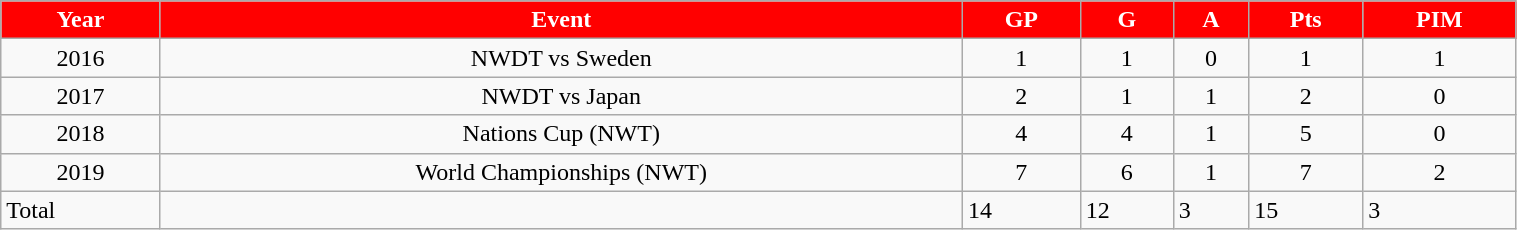<table class="wikitable" style="width:80%;">
<tr style="text-align:center; background:red; color:#fff;">
<td><strong>Year</strong></td>
<td><strong>Event</strong></td>
<td><strong>GP</strong></td>
<td><strong>G</strong></td>
<td><strong>A</strong></td>
<td><strong>Pts</strong></td>
<td><strong>PIM</strong></td>
</tr>
<tr style="text-align:center;" bgcolor="">
<td>2016</td>
<td>NWDT vs Sweden</td>
<td>1</td>
<td>1</td>
<td>0</td>
<td>1</td>
<td>1</td>
</tr>
<tr style="text-align:center;" bgcolor="">
<td>2017</td>
<td>NWDT vs Japan</td>
<td>2</td>
<td>1</td>
<td>1</td>
<td>2</td>
<td>0</td>
</tr>
<tr style="text-align:center;" bgcolor="">
<td>2018</td>
<td>Nations Cup (NWT)</td>
<td>4</td>
<td>4</td>
<td>1</td>
<td>5</td>
<td>0</td>
</tr>
<tr style="text-align:center;" bgcolor="">
<td>2019</td>
<td>World Championships (NWT)</td>
<td>7</td>
<td>6</td>
<td>1</td>
<td>7</td>
<td>2</td>
</tr>
<tr>
<td>Total</td>
<td></td>
<td>14</td>
<td>12</td>
<td>3</td>
<td>15</td>
<td>3</td>
</tr>
</table>
